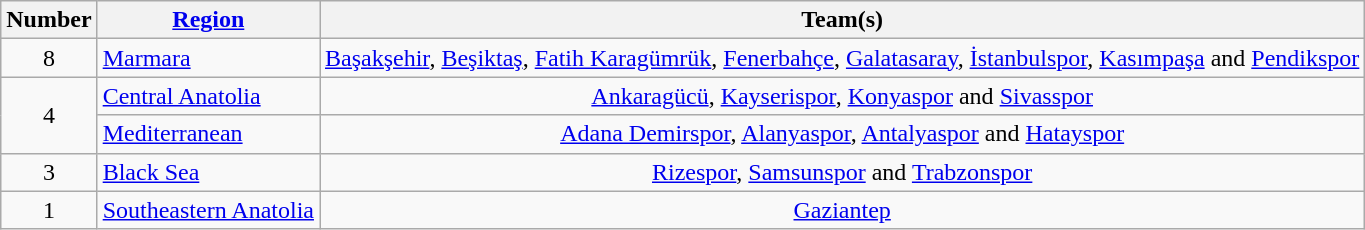<table class="wikitable" style="text-align:center">
<tr>
<th>Number</th>
<th><a href='#'>Region</a></th>
<th>Team(s)</th>
</tr>
<tr>
<td rowspan="1">8</td>
<td align="left"><a href='#'>Marmara</a></td>
<td><a href='#'>Başakşehir</a>, <a href='#'>Beşiktaş</a>, <a href='#'>Fatih Karagümrük</a>, <a href='#'>Fenerbahçe</a>, <a href='#'>Galatasaray</a>, <a href='#'>İstanbulspor</a>, <a href='#'>Kasımpaşa</a> and <a href='#'>Pendikspor</a></td>
</tr>
<tr>
<td rowspan="2">4</td>
<td align="left"><a href='#'>Central Anatolia</a></td>
<td><a href='#'>Ankaragücü</a>, <a href='#'>Kayserispor</a>, <a href='#'>Konyaspor</a> and <a href='#'>Sivasspor</a></td>
</tr>
<tr>
<td align="left"><a href='#'>Mediterranean</a></td>
<td><a href='#'>Adana Demirspor</a>, <a href='#'>Alanyaspor</a>, <a href='#'>Antalyaspor</a> and <a href='#'>Hatayspor</a></td>
</tr>
<tr>
<td rowspan="1">3</td>
<td align="left"><a href='#'>Black Sea</a></td>
<td><a href='#'>Rizespor</a>, <a href='#'>Samsunspor</a> and <a href='#'>Trabzonspor</a></td>
</tr>
<tr>
<td rowspan="1">1</td>
<td align="left"><a href='#'>Southeastern Anatolia</a></td>
<td><a href='#'>Gaziantep</a></td>
</tr>
</table>
